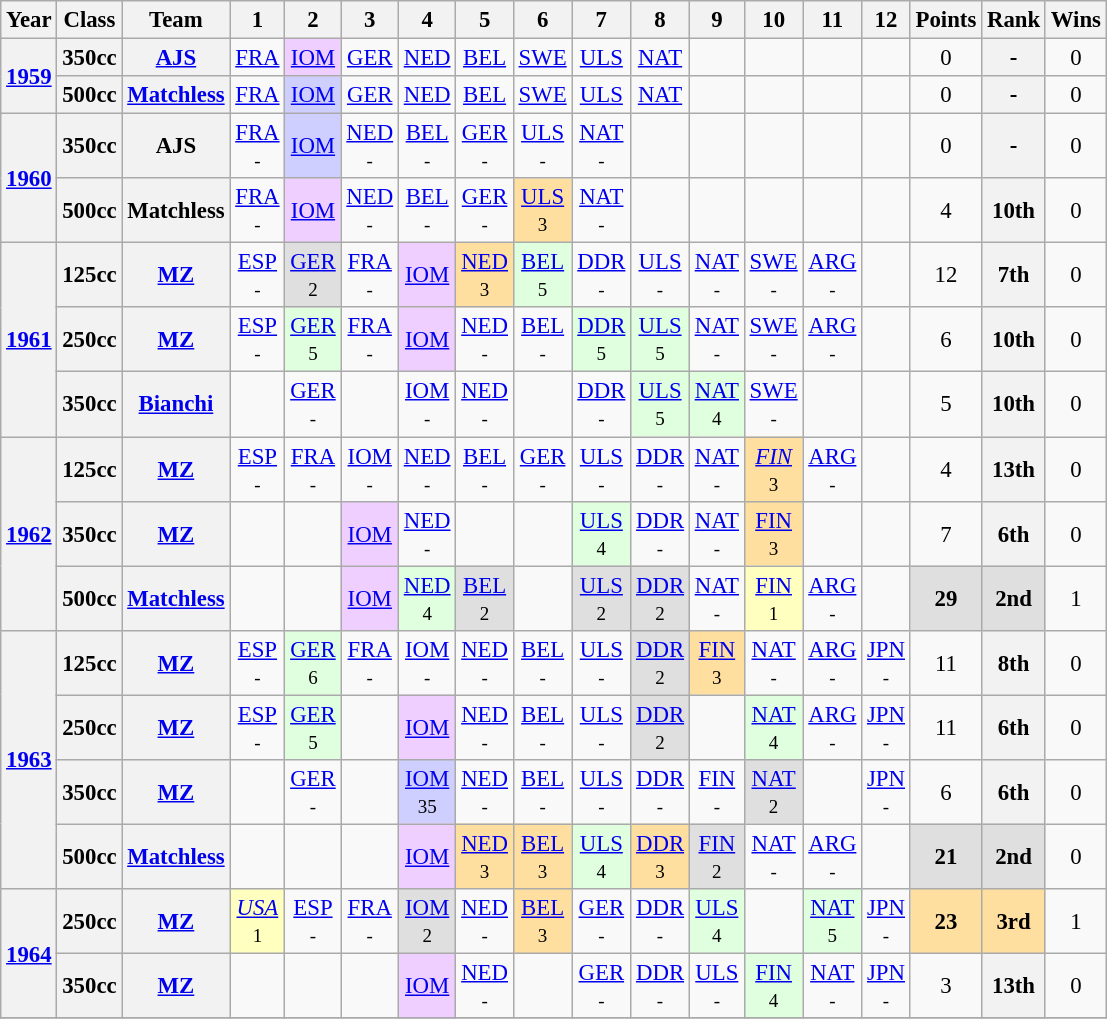<table class="wikitable" style="text-align:center; font-size:95%">
<tr>
<th>Year</th>
<th>Class</th>
<th>Team</th>
<th>1</th>
<th>2</th>
<th>3</th>
<th>4</th>
<th>5</th>
<th>6</th>
<th>7</th>
<th>8</th>
<th>9</th>
<th>10</th>
<th>11</th>
<th>12</th>
<th>Points</th>
<th>Rank</th>
<th>Wins</th>
</tr>
<tr>
<th rowspan=2><a href='#'>1959</a></th>
<th>350cc</th>
<th><a href='#'>AJS</a></th>
<td><a href='#'>FRA</a><br></td>
<td style="background:#EFCFFF;"><a href='#'>IOM</a><br></td>
<td><a href='#'>GER</a><br></td>
<td><a href='#'>NED</a><br></td>
<td><a href='#'>BEL</a><br></td>
<td><a href='#'>SWE</a><br></td>
<td><a href='#'>ULS</a><br></td>
<td><a href='#'>NAT</a><br></td>
<td></td>
<td></td>
<td></td>
<td></td>
<td>0</td>
<th>-</th>
<td>0</td>
</tr>
<tr>
<th>500cc</th>
<th><a href='#'>Matchless</a></th>
<td><a href='#'>FRA</a><br></td>
<td style="background:#CFCFFF;"><a href='#'>IOM</a><br></td>
<td><a href='#'>GER</a></td>
<td><a href='#'>NED</a></td>
<td><a href='#'>BEL</a></td>
<td><a href='#'>SWE</a></td>
<td><a href='#'>ULS</a></td>
<td><a href='#'>NAT</a><br></td>
<td></td>
<td></td>
<td></td>
<td></td>
<td>0</td>
<th>-</th>
<td>0</td>
</tr>
<tr>
<th rowspan=2><a href='#'>1960</a></th>
<th>350cc</th>
<th>AJS</th>
<td><a href='#'>FRA</a><br><small>-</small></td>
<td style="background:#CFCFFF;"><a href='#'>IOM</a><br></td>
<td><a href='#'>NED</a><br><small>-</small></td>
<td><a href='#'>BEL</a><br><small>-</small></td>
<td><a href='#'>GER</a><br><small>-</small></td>
<td><a href='#'>ULS</a><br><small>-</small></td>
<td><a href='#'>NAT</a><br><small>-</small></td>
<td></td>
<td></td>
<td></td>
<td></td>
<td></td>
<td>0</td>
<th>-</th>
<td>0</td>
</tr>
<tr>
<th>500cc</th>
<th>Matchless</th>
<td><a href='#'>FRA</a><br><small>-</small></td>
<td style="background:#EFCFFF;"><a href='#'>IOM</a><br></td>
<td><a href='#'>NED</a><br><small>-</small></td>
<td><a href='#'>BEL</a><br><small>-</small></td>
<td><a href='#'>GER</a><br><small>-</small></td>
<td bgcolor="#FFDF9F"><a href='#'>ULS</a><br><small>3</small></td>
<td><a href='#'>NAT</a><br><small>-</small></td>
<td></td>
<td></td>
<td></td>
<td></td>
<td></td>
<td>4</td>
<th>10th</th>
<td>0</td>
</tr>
<tr>
<th rowspan=3><a href='#'>1961</a></th>
<th>125cc</th>
<th><a href='#'>MZ</a></th>
<td><a href='#'>ESP</a><br><small>-</small></td>
<td bgcolor="#DFDFDF"><a href='#'>GER</a><br><small>2</small></td>
<td><a href='#'>FRA</a><br><small>-</small></td>
<td style="background:#EFCFFF;"><a href='#'>IOM</a><br></td>
<td bgcolor="#FFDF9F"><a href='#'>NED</a><br><small>3</small></td>
<td bgcolor="#DFFFDF"><a href='#'>BEL</a><br><small>5</small></td>
<td><a href='#'>DDR</a><br><small>-</small></td>
<td><a href='#'>ULS</a><br><small>-</small></td>
<td><a href='#'>NAT</a><br><small>-</small></td>
<td><a href='#'>SWE</a><br><small>-</small></td>
<td><a href='#'>ARG</a><br><small>-</small></td>
<td></td>
<td>12</td>
<th>7th</th>
<td>0</td>
</tr>
<tr>
<th>250cc</th>
<th><a href='#'>MZ</a></th>
<td><a href='#'>ESP</a><br><small>-</small></td>
<td bgcolor="#DFFFDF"><a href='#'>GER</a><br><small>5</small></td>
<td><a href='#'>FRA</a><br><small>-</small></td>
<td style="background:#EFCFFF;"><a href='#'>IOM</a><br></td>
<td><a href='#'>NED</a><br><small>-</small></td>
<td><a href='#'>BEL</a><br><small>-</small></td>
<td bgcolor="#DFFFDF"><a href='#'>DDR</a><br><small>5</small></td>
<td bgcolor="#DFFFDF"><a href='#'>ULS</a><br><small>5</small></td>
<td><a href='#'>NAT</a><br><small>-</small></td>
<td><a href='#'>SWE</a><br><small>-</small></td>
<td><a href='#'>ARG</a><br><small>-</small></td>
<td></td>
<td>6</td>
<th>10th</th>
<td>0</td>
</tr>
<tr>
<th>350cc</th>
<th><a href='#'>Bianchi</a></th>
<td></td>
<td><a href='#'>GER</a><br><small>-</small></td>
<td></td>
<td><a href='#'>IOM</a><br><small>-</small></td>
<td><a href='#'>NED</a><br><small>-</small></td>
<td></td>
<td><a href='#'>DDR</a><br><small>-</small></td>
<td bgcolor="#DFFFDF"><a href='#'>ULS</a><br><small>5</small></td>
<td bgcolor="#DFFFDF"><a href='#'>NAT</a><br><small>4</small></td>
<td><a href='#'>SWE</a><br><small>-</small></td>
<td></td>
<td></td>
<td>5</td>
<th>10th</th>
<td>0</td>
</tr>
<tr>
<th rowspan=3><a href='#'>1962</a></th>
<th>125cc</th>
<th><a href='#'>MZ</a></th>
<td><a href='#'>ESP</a><br><small>-</small></td>
<td><a href='#'>FRA</a><br><small>-</small></td>
<td><a href='#'>IOM</a><br><small>-</small></td>
<td><a href='#'>NED</a><br><small>-</small></td>
<td><a href='#'>BEL</a><br><small>-</small></td>
<td><a href='#'>GER</a><br><small>-</small></td>
<td><a href='#'>ULS</a><br><small>-</small></td>
<td><a href='#'>DDR</a><br><small>-</small></td>
<td><a href='#'>NAT</a><br><small>-</small></td>
<td bgcolor="#FFDF9F"><em><a href='#'>FIN</a></em><br><small>3</small></td>
<td><a href='#'>ARG</a><br><small>-</small></td>
<td></td>
<td>4</td>
<th>13th</th>
<td>0</td>
</tr>
<tr>
<th>350cc</th>
<th><a href='#'>MZ</a></th>
<td></td>
<td></td>
<td style="background:#EFCFFF;"><a href='#'>IOM</a><br></td>
<td><a href='#'>NED</a><br><small>-</small></td>
<td></td>
<td></td>
<td bgcolor="#DFFFDF"><a href='#'>ULS</a><br><small>4</small></td>
<td><a href='#'>DDR</a><br><small>-</small></td>
<td><a href='#'>NAT</a><br><small>-</small></td>
<td bgcolor="#FFDF9F"><a href='#'>FIN</a><br><small>3</small></td>
<td></td>
<td></td>
<td>7</td>
<th>6th</th>
<td>0</td>
</tr>
<tr>
<th>500cc</th>
<th><a href='#'>Matchless</a></th>
<td></td>
<td></td>
<td style="background:#EFCFFF;"><a href='#'>IOM</a><br></td>
<td bgcolor="#DFFFDF"><a href='#'>NED</a><br><small>4</small></td>
<td bgcolor="#DFDFDF"><a href='#'>BEL</a><br><small>2</small></td>
<td></td>
<td bgcolor="#DFDFDF"><a href='#'>ULS</a><br><small>2</small></td>
<td bgcolor="#DFDFDF"><a href='#'>DDR</a><br><small>2</small></td>
<td><a href='#'>NAT</a><br><small>-</small></td>
<td bgcolor="#FFFFBF"><a href='#'>FIN</a><br><small>1</small></td>
<td><a href='#'>ARG</a><br><small>-</small></td>
<td></td>
<td bgcolor="#DFDFDF"><strong>29</strong></td>
<td bgcolor="#DFDFDF"><strong>2nd</strong></td>
<td>1</td>
</tr>
<tr>
<th rowspan=4><a href='#'>1963</a></th>
<th>125cc</th>
<th><a href='#'>MZ</a></th>
<td><a href='#'>ESP</a><br><small>-</small></td>
<td bgcolor="#DFFFDF"><a href='#'>GER</a><br><small>6</small></td>
<td><a href='#'>FRA</a><br><small>-</small></td>
<td><a href='#'>IOM</a><br><small>-</small></td>
<td><a href='#'>NED</a><br><small>-</small></td>
<td><a href='#'>BEL</a><br><small>-</small></td>
<td><a href='#'>ULS</a><br><small>-</small></td>
<td bgcolor="#DFDFDF"><a href='#'>DDR</a><br><small>2</small></td>
<td bgcolor="#FFDF9F"><a href='#'>FIN</a><br><small>3</small></td>
<td><a href='#'>NAT</a><br><small>-</small></td>
<td><a href='#'>ARG</a><br><small>-</small></td>
<td><a href='#'>JPN</a><br><small>-</small></td>
<td>11</td>
<th>8th</th>
<td>0</td>
</tr>
<tr>
<th>250cc</th>
<th><a href='#'>MZ</a></th>
<td><a href='#'>ESP</a><br><small>-</small></td>
<td bgcolor="#DFFFDF"><a href='#'>GER</a><br><small>5</small></td>
<td></td>
<td style="background:#EFCFFF;"><a href='#'>IOM</a><br></td>
<td><a href='#'>NED</a><br><small>-</small></td>
<td><a href='#'>BEL</a><br><small>-</small></td>
<td><a href='#'>ULS</a><br><small>-</small></td>
<td bgcolor="#DFDFDF"><a href='#'>DDR</a><br><small>2</small></td>
<td></td>
<td bgcolor="#DFFFDF"><a href='#'>NAT</a><br><small>4</small></td>
<td><a href='#'>ARG</a><br><small>-</small></td>
<td><a href='#'>JPN</a><br><small>-</small></td>
<td>11</td>
<th>6th</th>
<td>0</td>
</tr>
<tr>
<th>350cc</th>
<th><a href='#'>MZ</a></th>
<td></td>
<td><a href='#'>GER</a><br><small>-</small></td>
<td></td>
<td style="background:#CFCFFF;"><a href='#'>IOM</a><br><small>35</small></td>
<td><a href='#'>NED</a><br><small>-</small></td>
<td><a href='#'>BEL</a><br><small>-</small></td>
<td><a href='#'>ULS</a><br><small>-</small></td>
<td><a href='#'>DDR</a><br><small>-</small></td>
<td><a href='#'>FIN</a><br><small>-</small></td>
<td bgcolor="#DFDFDF"><a href='#'>NAT</a><br><small>2</small></td>
<td></td>
<td><a href='#'>JPN</a><br><small>-</small></td>
<td>6</td>
<th>6th</th>
<td>0</td>
</tr>
<tr>
<th>500cc</th>
<th><a href='#'>Matchless</a></th>
<td></td>
<td></td>
<td></td>
<td style="background:#EFCFFF;"><a href='#'>IOM</a><br></td>
<td bgcolor="#FFDF9F"><a href='#'>NED</a><br><small>3</small></td>
<td bgcolor="#FFDF9F"><a href='#'>BEL</a><br><small>3</small></td>
<td bgcolor="#DFFFDF"><a href='#'>ULS</a><br><small>4</small></td>
<td bgcolor="#FFDF9F"><a href='#'>DDR</a><br><small>3</small></td>
<td bgcolor="#DFDFDF"><a href='#'>FIN</a><br><small>2</small></td>
<td><a href='#'>NAT</a><br><small>-</small></td>
<td><a href='#'>ARG</a><br><small>-</small></td>
<td></td>
<td bgcolor="#DFDFDF"><strong>21</strong></td>
<td bgcolor="#DFDFDF"><strong>2nd</strong></td>
<td>0</td>
</tr>
<tr>
<th rowspan=2><a href='#'>1964</a></th>
<th>250cc</th>
<th><a href='#'>MZ</a></th>
<td bgcolor="#FFFFBF"><em><a href='#'>USA</a></em><br><small>1</small></td>
<td><a href='#'>ESP</a><br><small>-</small></td>
<td><a href='#'>FRA</a><br><small>-</small></td>
<td bgcolor="#DFDFDF"><a href='#'>IOM</a><br><small>2</small></td>
<td><a href='#'>NED</a><br><small>-</small></td>
<td bgcolor="#FFDF9F"><a href='#'>BEL</a><br><small>3</small></td>
<td><a href='#'>GER</a><br><small>-</small></td>
<td><a href='#'>DDR</a><br><small>-</small></td>
<td bgcolor="#DFFFDF"><a href='#'>ULS</a><br><small>4</small></td>
<td></td>
<td bgcolor="#DFFFDF"><a href='#'>NAT</a><br><small>5</small></td>
<td><a href='#'>JPN</a><br><small>-</small></td>
<td bgcolor="#FFDF9F"><strong>23</strong></td>
<td bgcolor="#FFDF9F"><strong>3rd</strong></td>
<td>1</td>
</tr>
<tr>
<th>350cc</th>
<th><a href='#'>MZ</a></th>
<td></td>
<td></td>
<td></td>
<td style="background:#EFCFFF;"><a href='#'>IOM</a><br></td>
<td><a href='#'>NED</a><br><small>-</small></td>
<td></td>
<td><a href='#'>GER</a><br><small>-</small></td>
<td><a href='#'>DDR</a><br><small>-</small></td>
<td><a href='#'>ULS</a><br><small>-</small></td>
<td bgcolor="#DFFFDF"><a href='#'>FIN</a><br><small>4</small></td>
<td><a href='#'>NAT</a><br><small>-</small></td>
<td><a href='#'>JPN</a><br><small>-</small></td>
<td>3</td>
<th>13th</th>
<td>0</td>
</tr>
<tr>
</tr>
</table>
